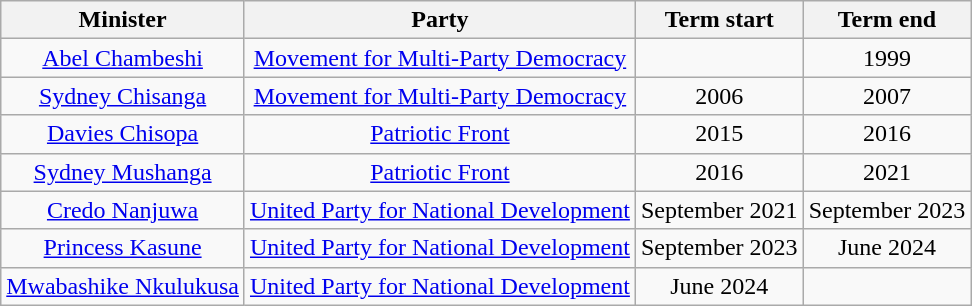<table class="wikitable sortable" style=text-align:center>
<tr>
<th>Minister</th>
<th>Party</th>
<th>Term start</th>
<th>Term end</th>
</tr>
<tr>
<td><a href='#'>Abel Chambeshi</a></td>
<td><a href='#'>Movement for Multi-Party Democracy</a></td>
<td></td>
<td>1999</td>
</tr>
<tr>
<td><a href='#'>Sydney Chisanga</a></td>
<td><a href='#'>Movement for Multi-Party Democracy</a></td>
<td>2006</td>
<td>2007</td>
</tr>
<tr>
<td><a href='#'>Davies Chisopa</a></td>
<td><a href='#'>Patriotic Front</a></td>
<td>2015</td>
<td>2016</td>
</tr>
<tr>
<td><a href='#'>Sydney Mushanga</a></td>
<td><a href='#'>Patriotic Front</a></td>
<td>2016</td>
<td>2021</td>
</tr>
<tr>
<td><a href='#'>Credo Nanjuwa</a></td>
<td><a href='#'>United Party for National Development</a></td>
<td>September 2021</td>
<td>September 2023</td>
</tr>
<tr>
<td><a href='#'>Princess Kasune</a></td>
<td><a href='#'>United Party for National Development</a></td>
<td>September 2023</td>
<td>June 2024</td>
</tr>
<tr>
<td><a href='#'>Mwabashike Nkulukusa</a></td>
<td><a href='#'>United Party for National Development</a></td>
<td>June 2024</td>
<td></td>
</tr>
</table>
